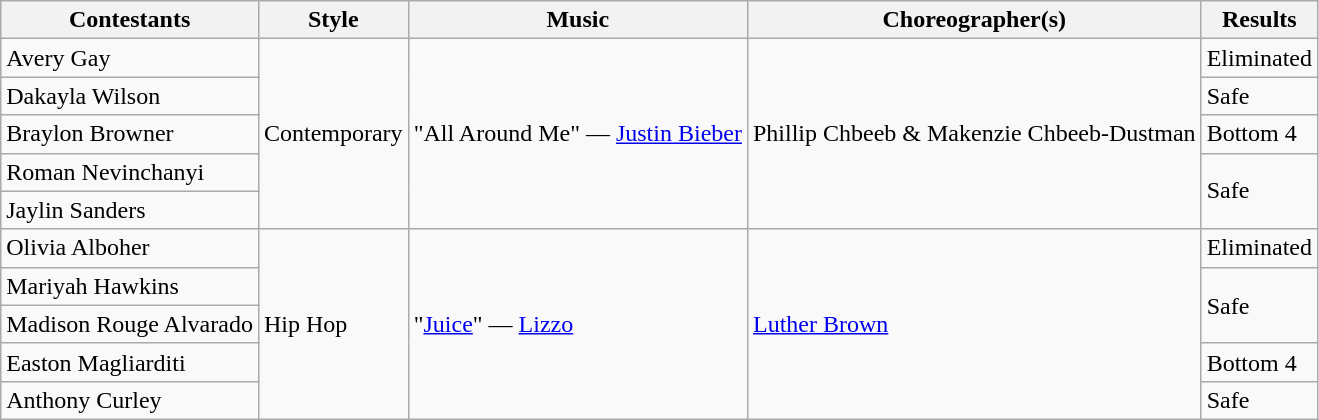<table class="wikitable">
<tr>
<th>Contestants</th>
<th>Style</th>
<th>Music</th>
<th>Choreographer(s)</th>
<th>Results</th>
</tr>
<tr>
<td>Avery Gay</td>
<td rowspan="5">Contemporary</td>
<td rowspan="5">"All Around Me" — <a href='#'>Justin Bieber</a></td>
<td rowspan="5">Phillip Chbeeb & Makenzie Chbeeb-Dustman</td>
<td>Eliminated</td>
</tr>
<tr>
<td>Dakayla Wilson</td>
<td>Safe</td>
</tr>
<tr>
<td>Braylon Browner</td>
<td>Bottom 4</td>
</tr>
<tr>
<td>Roman Nevinchanyi</td>
<td rowspan="2">Safe</td>
</tr>
<tr>
<td>Jaylin Sanders</td>
</tr>
<tr>
<td>Olivia Alboher</td>
<td rowspan="5">Hip Hop</td>
<td rowspan="5">"<a href='#'>Juice</a>" — <a href='#'>Lizzo</a></td>
<td rowspan="5"><a href='#'>Luther Brown</a></td>
<td>Eliminated</td>
</tr>
<tr>
<td>Mariyah Hawkins</td>
<td rowspan="2">Safe</td>
</tr>
<tr>
<td>Madison Rouge Alvarado</td>
</tr>
<tr>
<td>Easton Magliarditi</td>
<td>Bottom 4</td>
</tr>
<tr>
<td>Anthony Curley</td>
<td>Safe</td>
</tr>
</table>
